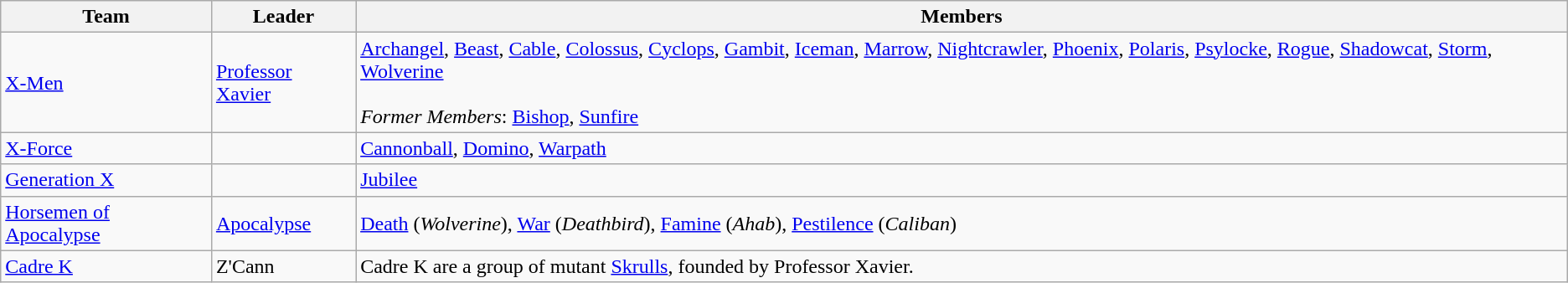<table class = "wikitable">
<tr>
<th>Team</th>
<th>Leader</th>
<th>Members</th>
</tr>
<tr>
<td><a href='#'>X-Men</a></td>
<td><a href='#'>Professor Xavier</a></td>
<td><a href='#'>Archangel</a>, <a href='#'>Beast</a>, <a href='#'>Cable</a>, <a href='#'>Colossus</a>, <a href='#'>Cyclops</a>, <a href='#'>Gambit</a>, <a href='#'>Iceman</a>, <a href='#'>Marrow</a>, <a href='#'>Nightcrawler</a>, <a href='#'>Phoenix</a>, <a href='#'>Polaris</a>, <a href='#'>Psylocke</a>, <a href='#'>Rogue</a>, <a href='#'>Shadowcat</a>, <a href='#'>Storm</a>, <a href='#'>Wolverine</a><br><br><em>Former Members</em>: <a href='#'>Bishop</a>, <a href='#'>Sunfire</a></td>
</tr>
<tr>
<td><a href='#'>X-Force</a></td>
<td></td>
<td><a href='#'>Cannonball</a>, <a href='#'>Domino</a>, <a href='#'>Warpath</a></td>
</tr>
<tr>
<td><a href='#'>Generation X</a></td>
<td></td>
<td><a href='#'>Jubilee</a></td>
</tr>
<tr>
<td><a href='#'>Horsemen of Apocalypse</a></td>
<td><a href='#'>Apocalypse</a></td>
<td><a href='#'>Death</a> (<em>Wolverine</em>), <a href='#'>War</a> (<em>Deathbird</em>), <a href='#'>Famine</a> (<em>Ahab</em>), <a href='#'>Pestilence</a> (<em>Caliban</em>)</td>
</tr>
<tr>
<td><a href='#'>Cadre K</a></td>
<td>Z'Cann</td>
<td>Cadre K are a group of mutant <a href='#'>Skrulls</a>, founded by Professor Xavier.</td>
</tr>
</table>
